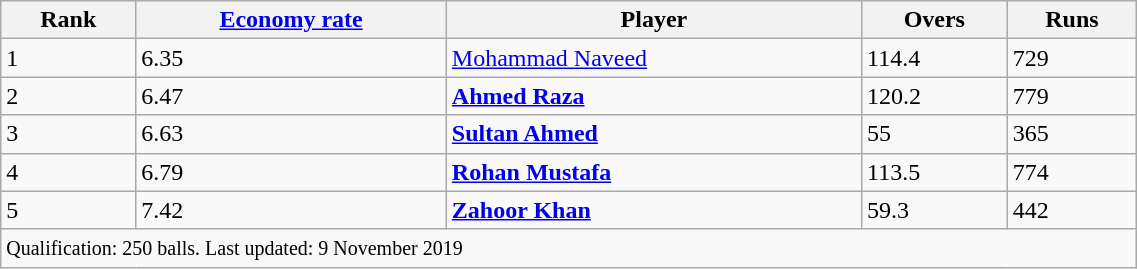<table class="wikitable" style="width:60%;">
<tr>
<th>Rank</th>
<th><a href='#'>Economy rate</a></th>
<th>Player</th>
<th>Overs</th>
<th>Runs</th>
</tr>
<tr>
<td>1</td>
<td>6.35</td>
<td><a href='#'>Mohammad Naveed</a></td>
<td>114.4</td>
<td>729</td>
</tr>
<tr>
<td>2</td>
<td>6.47</td>
<td><strong><a href='#'>Ahmed Raza</a></strong></td>
<td>120.2</td>
<td>779</td>
</tr>
<tr>
<td>3</td>
<td>6.63</td>
<td><strong><a href='#'>Sultan Ahmed</a></strong></td>
<td>55</td>
<td>365</td>
</tr>
<tr>
<td>4</td>
<td>6.79</td>
<td><strong><a href='#'>Rohan Mustafa</a></strong></td>
<td>113.5</td>
<td>774</td>
</tr>
<tr>
<td>5</td>
<td>7.42</td>
<td><strong><a href='#'>Zahoor Khan</a></strong></td>
<td>59.3</td>
<td>442</td>
</tr>
<tr>
<td colspan=5><small>Qualification: 250 balls. Last updated: 9 November 2019</small></td>
</tr>
</table>
